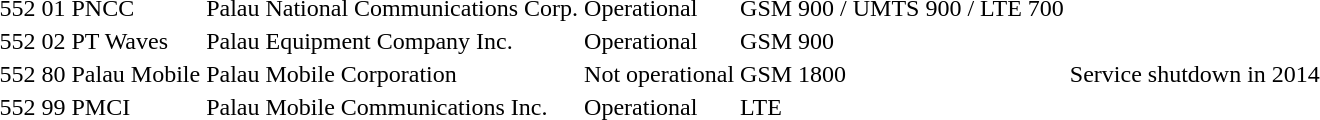<table>
<tr>
<td>552</td>
<td>01</td>
<td>PNCC</td>
<td>Palau National Communications Corp.</td>
<td>Operational</td>
<td>GSM 900 / UMTS 900 / LTE 700</td>
<td></td>
</tr>
<tr>
<td>552</td>
<td>02</td>
<td>PT Waves</td>
<td>Palau Equipment Company Inc.</td>
<td>Operational</td>
<td>GSM 900</td>
<td></td>
</tr>
<tr>
<td>552</td>
<td>80</td>
<td>Palau Mobile</td>
<td>Palau Mobile Corporation</td>
<td>Not operational</td>
<td>GSM 1800</td>
<td>Service shutdown in 2014</td>
</tr>
<tr>
<td>552</td>
<td>99</td>
<td>PMCI</td>
<td>Palau Mobile Communications Inc.</td>
<td>Operational</td>
<td>LTE</td>
<td></td>
</tr>
</table>
